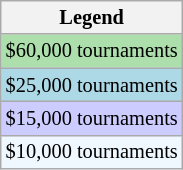<table class=wikitable style="font-size:85%">
<tr>
<th>Legend</th>
</tr>
<tr style="background:#addfad;">
<td>$60,000 tournaments</td>
</tr>
<tr style="background:lightblue;">
<td>$25,000 tournaments</td>
</tr>
<tr style="background:#ccccff;">
<td>$15,000 tournaments</td>
</tr>
<tr style="background:#f0f8ff;">
<td>$10,000 tournaments</td>
</tr>
</table>
